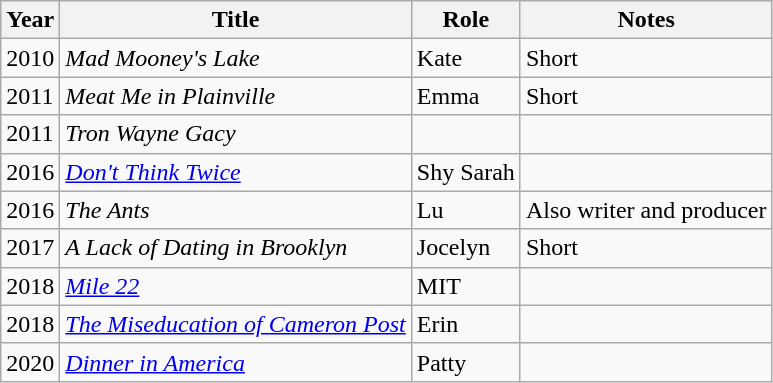<table class="wikitable">
<tr>
<th>Year</th>
<th>Title</th>
<th>Role</th>
<th>Notes</th>
</tr>
<tr>
<td>2010</td>
<td><em>Mad Mooney's Lake</em></td>
<td>Kate</td>
<td>Short</td>
</tr>
<tr>
<td>2011</td>
<td><em>Meat Me in Plainville</em></td>
<td>Emma</td>
<td>Short</td>
</tr>
<tr>
<td>2011</td>
<td><em>Tron Wayne Gacy</em></td>
<td></td>
<td></td>
</tr>
<tr>
<td>2016</td>
<td><em><a href='#'>Don't Think Twice</a></em></td>
<td>Shy Sarah</td>
<td></td>
</tr>
<tr>
<td>2016</td>
<td><em>The Ants</em></td>
<td>Lu</td>
<td>Also writer and producer</td>
</tr>
<tr>
<td>2017</td>
<td><em>A Lack of Dating in Brooklyn</em></td>
<td>Jocelyn</td>
<td>Short</td>
</tr>
<tr>
<td>2018</td>
<td><em><a href='#'>Mile 22</a></em></td>
<td>MIT</td>
<td></td>
</tr>
<tr>
<td>2018</td>
<td><em><a href='#'>The Miseducation of Cameron Post</a></em></td>
<td>Erin</td>
<td></td>
</tr>
<tr>
<td>2020</td>
<td><em><a href='#'>Dinner in America</a></em></td>
<td>Patty</td>
<td></td>
</tr>
</table>
